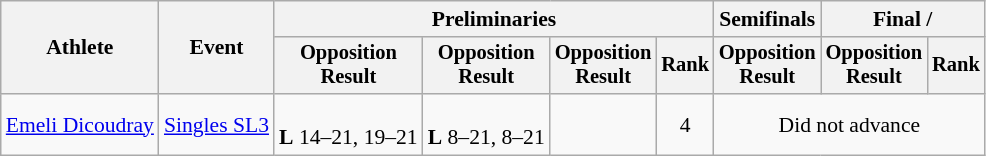<table class=wikitable style="font-size:90%">
<tr>
<th rowspan="2">Athlete</th>
<th rowspan="2">Event</th>
<th colspan="4">Preliminaries</th>
<th>Semifinals</th>
<th colspan="2">Final / </th>
</tr>
<tr style="font-size:95%">
<th>Opposition<br>Result</th>
<th>Opposition<br>Result</th>
<th>Opposition<br>Result</th>
<th>Rank</th>
<th>Opposition<br>Result</th>
<th>Opposition<br>Result</th>
<th>Rank</th>
</tr>
<tr align=center>
<td align=left><a href='#'>Emeli Dicoudray</a></td>
<td align=left><a href='#'>Singles SL3</a></td>
<td><br><strong>L</strong> 14–21, 19–21</td>
<td><br><strong>L</strong> 8–21, 8–21</td>
<td><br></td>
<td>4</td>
<td colspan=3>Did not advance</td>
</tr>
</table>
